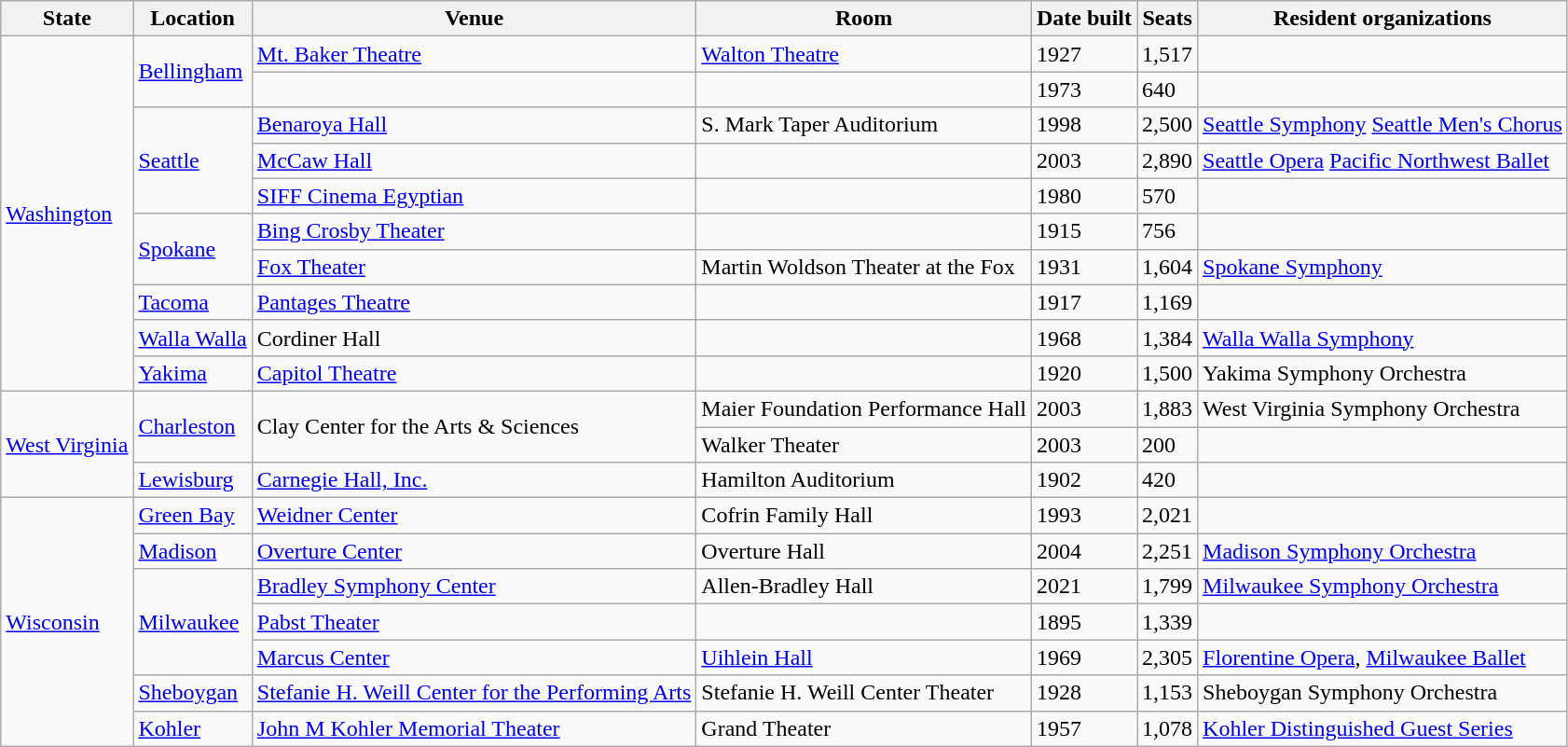<table class="wikitable sortable">
<tr>
<th>State</th>
<th>Location</th>
<th>Venue</th>
<th>Room</th>
<th>Date built</th>
<th>Seats</th>
<th>Resident organizations</th>
</tr>
<tr>
<td rowspan="10"><a href='#'>Washington</a></td>
<td rowspan="2"><a href='#'>Bellingham</a></td>
<td><a href='#'>Mt. Baker Theatre</a></td>
<td><a href='#'>Walton Theatre</a></td>
<td>1927</td>
<td>1,517</td>
<td></td>
</tr>
<tr>
<td></td>
<td></td>
<td>1973</td>
<td>640</td>
<td></td>
</tr>
<tr>
<td rowspan="3"><a href='#'>Seattle</a></td>
<td><a href='#'>Benaroya Hall</a></td>
<td>S. Mark Taper Auditorium</td>
<td>1998</td>
<td>2,500</td>
<td><a href='#'>Seattle Symphony</a> <a href='#'>Seattle Men's Chorus</a></td>
</tr>
<tr>
<td><a href='#'>McCaw Hall</a></td>
<td></td>
<td>2003</td>
<td>2,890</td>
<td><a href='#'>Seattle Opera</a> <a href='#'>Pacific Northwest Ballet</a></td>
</tr>
<tr>
<td><a href='#'>SIFF Cinema Egyptian</a></td>
<td></td>
<td>1980</td>
<td>570</td>
<td></td>
</tr>
<tr>
<td rowspan=2><a href='#'>Spokane</a></td>
<td><a href='#'>Bing Crosby Theater</a></td>
<td></td>
<td>1915</td>
<td>756</td>
<td></td>
</tr>
<tr>
<td><a href='#'>Fox Theater</a></td>
<td>Martin Woldson Theater at the Fox</td>
<td>1931</td>
<td>1,604</td>
<td><a href='#'>Spokane Symphony</a></td>
</tr>
<tr>
<td><a href='#'>Tacoma</a></td>
<td><a href='#'>Pantages Theatre</a></td>
<td></td>
<td>1917</td>
<td>1,169</td>
<td></td>
</tr>
<tr>
<td><a href='#'>Walla Walla</a></td>
<td>Cordiner Hall</td>
<td></td>
<td>1968</td>
<td>1,384</td>
<td><a href='#'>Walla Walla Symphony</a></td>
</tr>
<tr>
<td><a href='#'>Yakima</a></td>
<td><a href='#'>Capitol Theatre</a></td>
<td></td>
<td>1920</td>
<td>1,500</td>
<td>Yakima Symphony Orchestra</td>
</tr>
<tr>
<td rowspan=3><a href='#'>West Virginia</a></td>
<td rowspan=2><a href='#'>Charleston</a></td>
<td rowspan=2>Clay Center for the Arts & Sciences</td>
<td>Maier Foundation Performance Hall</td>
<td>2003</td>
<td>1,883</td>
<td>West Virginia Symphony Orchestra</td>
</tr>
<tr>
<td>Walker Theater</td>
<td>2003</td>
<td>200</td>
<td></td>
</tr>
<tr>
<td><a href='#'>Lewisburg</a></td>
<td><a href='#'>Carnegie Hall, Inc.</a></td>
<td>Hamilton Auditorium</td>
<td>1902</td>
<td>420</td>
<td></td>
</tr>
<tr>
<td rowspan=7><a href='#'>Wisconsin</a></td>
<td><a href='#'>Green Bay</a></td>
<td><a href='#'>Weidner Center</a></td>
<td>Cofrin Family Hall</td>
<td>1993</td>
<td>2,021</td>
<td></td>
</tr>
<tr>
<td><a href='#'>Madison</a></td>
<td><a href='#'>Overture Center</a></td>
<td>Overture Hall</td>
<td>2004</td>
<td>2,251</td>
<td><a href='#'>Madison Symphony Orchestra</a></td>
</tr>
<tr>
<td rowspan=3><a href='#'>Milwaukee</a></td>
<td><a href='#'>Bradley Symphony Center</a></td>
<td>Allen-Bradley Hall</td>
<td>2021</td>
<td>1,799</td>
<td><a href='#'>Milwaukee Symphony Orchestra</a></td>
</tr>
<tr>
<td><a href='#'>Pabst Theater</a></td>
<td></td>
<td>1895</td>
<td>1,339</td>
<td></td>
</tr>
<tr>
<td><a href='#'>Marcus Center</a></td>
<td><a href='#'>Uihlein Hall</a></td>
<td>1969</td>
<td>2,305</td>
<td><a href='#'>Florentine Opera</a>, <a href='#'>Milwaukee Ballet</a></td>
</tr>
<tr>
<td><a href='#'>Sheboygan</a></td>
<td><a href='#'>Stefanie H. Weill Center for the Performing Arts</a></td>
<td>Stefanie H. Weill Center Theater</td>
<td>1928</td>
<td>1,153</td>
<td>Sheboygan Symphony Orchestra</td>
</tr>
<tr>
<td><a href='#'>Kohler</a></td>
<td><a href='#'>John M Kohler Memorial Theater</a></td>
<td>Grand Theater</td>
<td>1957</td>
<td>1,078</td>
<td><a href='#'>Kohler Distinguished Guest Series</a></td>
</tr>
</table>
